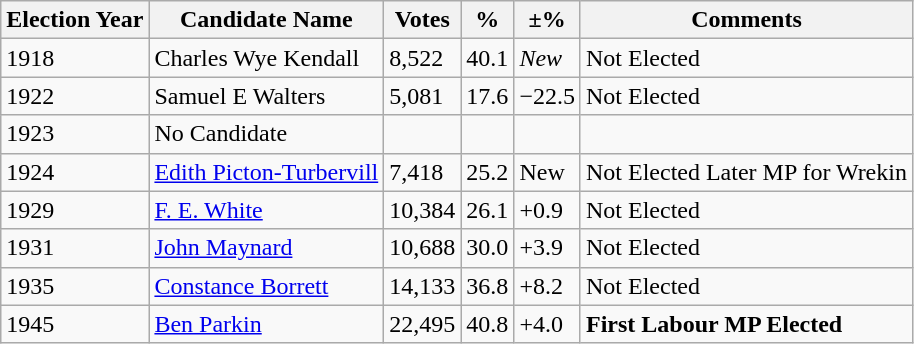<table class="wikitable">
<tr>
<th>Election Year</th>
<th>Candidate Name</th>
<th>Votes</th>
<th>%</th>
<th>±%</th>
<th>Comments</th>
</tr>
<tr>
<td>1918</td>
<td>Charles Wye Kendall</td>
<td>8,522</td>
<td>40.1</td>
<td><em>New</em></td>
<td>Not Elected</td>
</tr>
<tr>
<td>1922</td>
<td>Samuel E Walters</td>
<td>5,081</td>
<td>17.6</td>
<td>−22.5</td>
<td>Not Elected</td>
</tr>
<tr>
<td>1923</td>
<td>No Candidate</td>
<td></td>
<td></td>
<td></td>
<td></td>
</tr>
<tr>
<td>1924</td>
<td><a href='#'>Edith Picton-Turbervill</a></td>
<td>7,418</td>
<td>25.2</td>
<td>New</td>
<td>Not Elected Later MP for Wrekin</td>
</tr>
<tr>
<td>1929</td>
<td><a href='#'>F. E. White</a></td>
<td>10,384</td>
<td>26.1</td>
<td>+0.9</td>
<td>Not Elected</td>
</tr>
<tr>
<td>1931</td>
<td><a href='#'>John Maynard</a></td>
<td>10,688</td>
<td>30.0</td>
<td>+3.9</td>
<td>Not Elected</td>
</tr>
<tr>
<td>1935</td>
<td><a href='#'>Constance Borrett</a></td>
<td>14,133</td>
<td>36.8</td>
<td>+8.2</td>
<td>Not Elected</td>
</tr>
<tr>
<td>1945</td>
<td><a href='#'>Ben Parkin</a></td>
<td>22,495</td>
<td>40.8</td>
<td>+4.0</td>
<td><strong>First Labour MP Elected</strong></td>
</tr>
</table>
